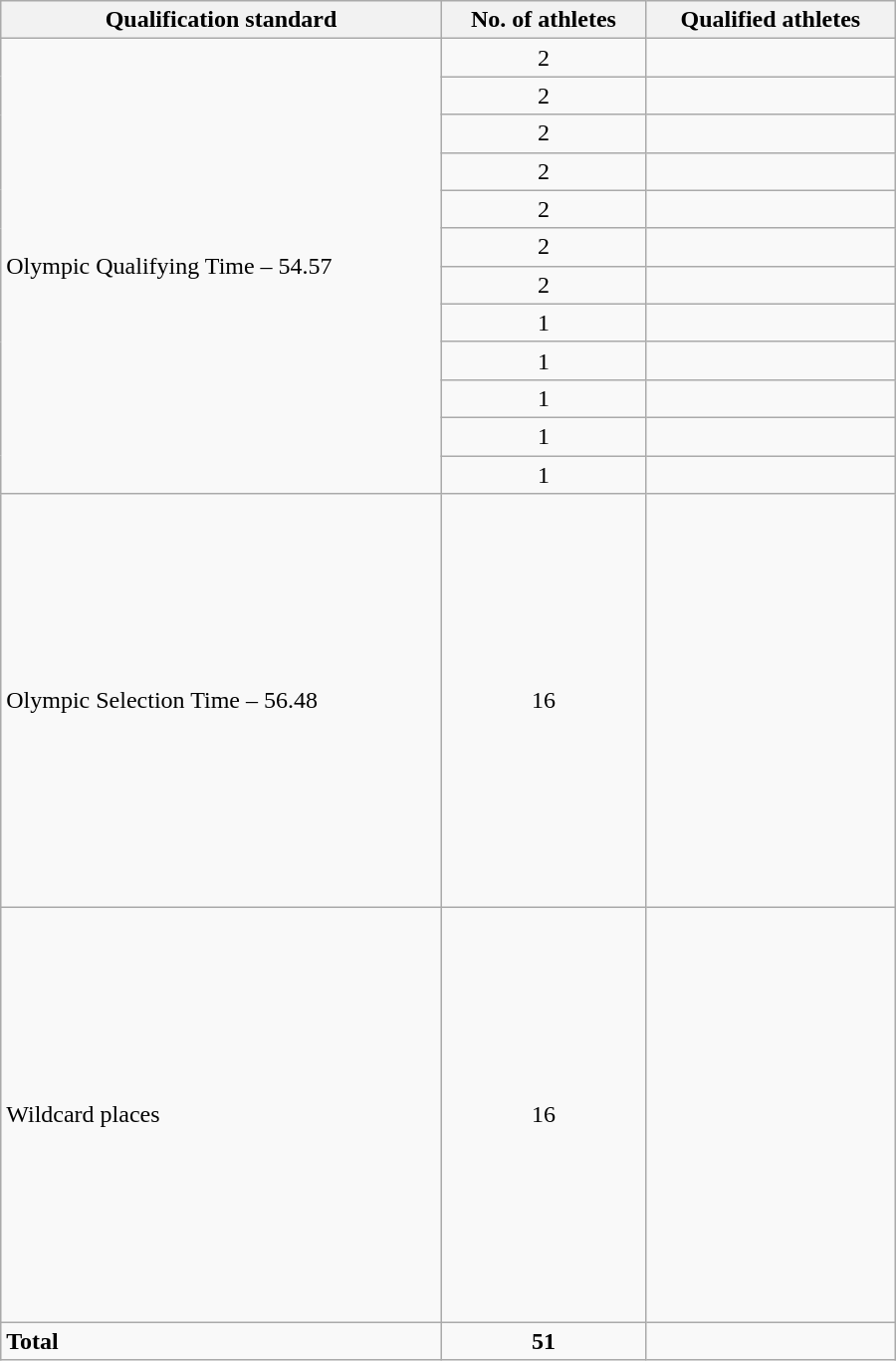<table class=wikitable style="text-align:left" width=600>
<tr>
<th>Qualification standard</th>
<th>No. of athletes</th>
<th>Qualified athletes</th>
</tr>
<tr>
<td rowspan="12">Olympic Qualifying Time – 54.57</td>
<td align=center>2</td>
<td><br></td>
</tr>
<tr>
<td align=center>2</td>
<td><br></td>
</tr>
<tr>
<td align=center>2</td>
<td><br></td>
</tr>
<tr>
<td align=center>2</td>
<td><br></td>
</tr>
<tr>
<td align=center>2</td>
<td><br></td>
</tr>
<tr>
<td align=center>2</td>
<td><br></td>
</tr>
<tr>
<td align=center>2</td>
<td><br></td>
</tr>
<tr>
<td align=center>1</td>
<td></td>
</tr>
<tr>
<td align=center>1</td>
<td></td>
</tr>
<tr>
<td align=center>1</td>
<td></td>
</tr>
<tr>
<td align=center>1</td>
<td></td>
</tr>
<tr>
<td align=center>1</td>
<td></td>
</tr>
<tr>
<td rowspan="1">Olympic Selection Time – 56.48</td>
<td align=center>16</td>
<td> <br> <br> <br>  <br> <br> <br> <br>  <br><br>  <br>  <br> <br>  <br> <br>  <br> </td>
</tr>
<tr>
<td rowspan="1">Wildcard places</td>
<td align=center>16</td>
<td><br><br><br><br><br><br><br><br><br><br><br><br> <br><br><br></td>
</tr>
<tr>
<td><strong>Total</strong></td>
<td align=center><strong>51</strong></td>
<td></td>
</tr>
</table>
